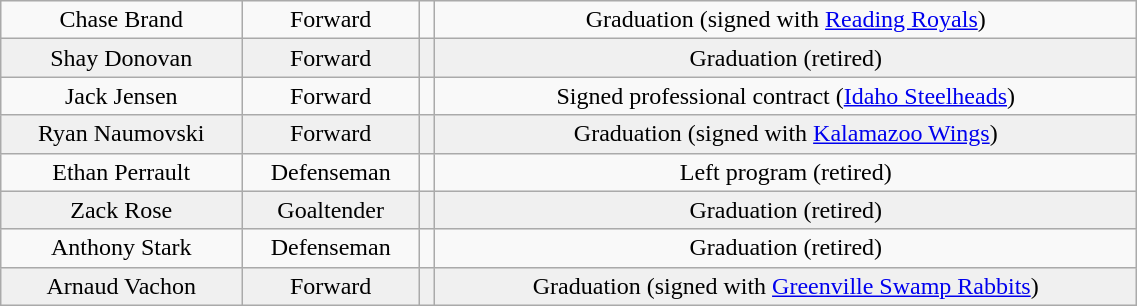<table class="wikitable" width="60%">
<tr align="center" bgcolor="">
<td>Chase Brand</td>
<td>Forward</td>
<td></td>
<td>Graduation (signed with <a href='#'>Reading Royals</a>)</td>
</tr>
<tr align="center" bgcolor="f0f0f0">
<td>Shay Donovan</td>
<td>Forward</td>
<td></td>
<td>Graduation (retired)</td>
</tr>
<tr align="center" bgcolor="">
<td>Jack Jensen</td>
<td>Forward</td>
<td></td>
<td>Signed professional contract (<a href='#'>Idaho Steelheads</a>)</td>
</tr>
<tr align="center" bgcolor="f0f0f0">
<td>Ryan Naumovski</td>
<td>Forward</td>
<td></td>
<td>Graduation (signed with <a href='#'>Kalamazoo Wings</a>)</td>
</tr>
<tr align="center" bgcolor="">
<td>Ethan Perrault</td>
<td>Defenseman</td>
<td></td>
<td>Left program (retired)</td>
</tr>
<tr align="center" bgcolor="f0f0f0">
<td>Zack Rose</td>
<td>Goaltender</td>
<td></td>
<td>Graduation (retired)</td>
</tr>
<tr align="center" bgcolor="">
<td>Anthony Stark</td>
<td>Defenseman</td>
<td></td>
<td>Graduation (retired)</td>
</tr>
<tr align="center" bgcolor="f0f0f0">
<td>Arnaud Vachon</td>
<td>Forward</td>
<td></td>
<td>Graduation (signed with <a href='#'>Greenville Swamp Rabbits</a>)</td>
</tr>
</table>
